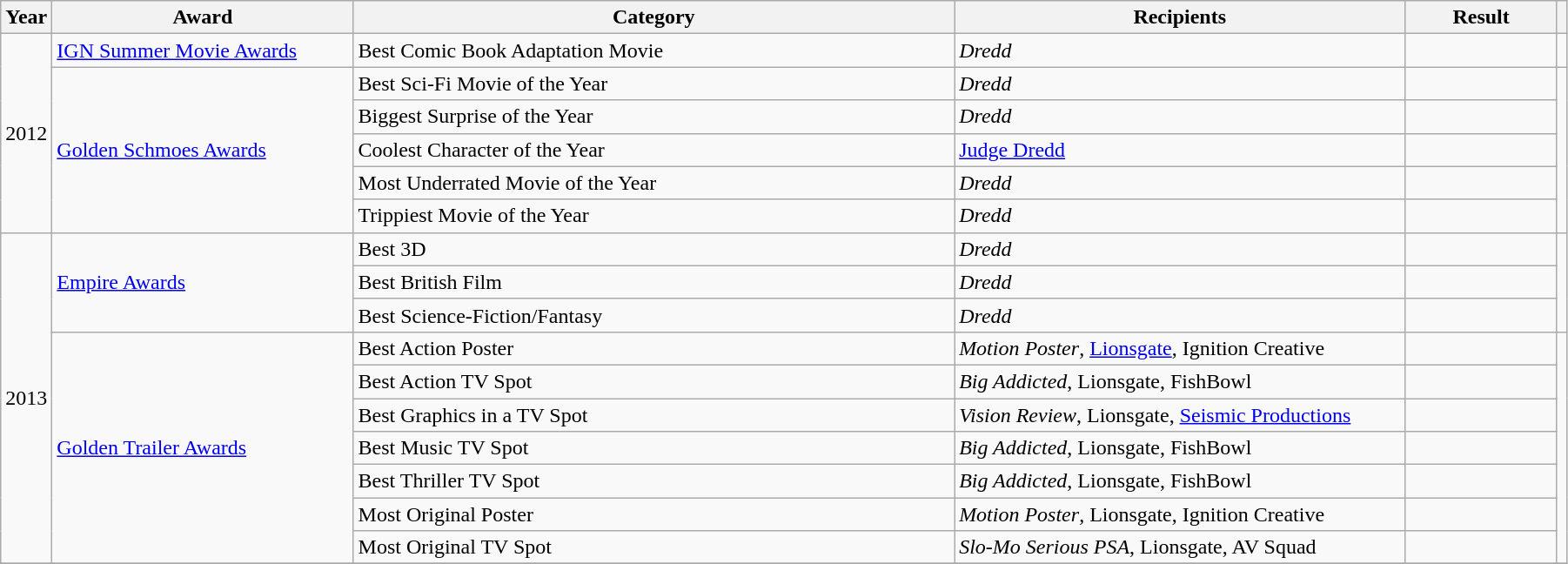<table class="wikitable sortable plainrowheaders" width="95%" cellpadding="5">
<tr>
<th>Year</th>
<th width="20%">Award</th>
<th width="40%">Category</th>
<th width="30%">Recipients</th>
<th width="10%">Result</th>
<th></th>
</tr>
<tr>
<td rowspan="6">2012</td>
<td><a href='#'>IGN Summer Movie Awards</a></td>
<td>Best Comic Book Adaptation Movie</td>
<td><em>Dredd</em></td>
<td></td>
<td style="text-align:center;"></td>
</tr>
<tr>
<td rowspan="5"><a href='#'>Golden Schmoes Awards</a></td>
<td>Best Sci-Fi Movie of the Year</td>
<td><em>Dredd</em></td>
<td></td>
<td rowspan="5" style="text-align:center;"></td>
</tr>
<tr>
<td>Biggest Surprise of the Year</td>
<td><em>Dredd</em></td>
<td></td>
</tr>
<tr>
<td>Coolest Character of the Year</td>
<td><a href='#'>Judge Dredd</a></td>
<td></td>
</tr>
<tr>
<td>Most Underrated Movie of the Year</td>
<td><em>Dredd</em></td>
<td></td>
</tr>
<tr>
<td>Trippiest Movie of the Year</td>
<td><em>Dredd</em></td>
<td></td>
</tr>
<tr>
<td rowspan="10">2013</td>
<td rowspan="3"><a href='#'>Empire Awards</a></td>
<td>Best 3D</td>
<td><em>Dredd</em></td>
<td></td>
<td rowspan="3" style="text-align:center;"></td>
</tr>
<tr>
<td>Best British Film</td>
<td><em>Dredd</em></td>
<td></td>
</tr>
<tr>
<td>Best Science-Fiction/Fantasy</td>
<td><em>Dredd</em></td>
<td></td>
</tr>
<tr>
<td rowspan="7"><a href='#'>Golden Trailer Awards</a></td>
<td>Best Action Poster</td>
<td><em>Motion Poster</em>, <a href='#'>Lionsgate</a>, Ignition Creative</td>
<td></td>
<td rowspan="7" style="text-align:center;"></td>
</tr>
<tr>
<td>Best Action TV Spot</td>
<td><em>Big Addicted</em>, Lionsgate, FishBowl</td>
<td></td>
</tr>
<tr>
<td>Best Graphics in a TV Spot</td>
<td><em>Vision Review</em>, Lionsgate, <a href='#'>Seismic Productions</a></td>
<td></td>
</tr>
<tr>
<td>Best Music TV Spot</td>
<td><em>Big Addicted</em>, Lionsgate, FishBowl</td>
<td></td>
</tr>
<tr>
<td>Best Thriller TV Spot</td>
<td><em>Big Addicted</em>, Lionsgate, FishBowl</td>
<td></td>
</tr>
<tr>
<td>Most Original Poster</td>
<td><em>Motion Poster</em>, Lionsgate, Ignition Creative</td>
<td></td>
</tr>
<tr>
<td>Most Original TV Spot</td>
<td><em>Slo-Mo Serious PSA</em>, Lionsgate, AV Squad</td>
<td></td>
</tr>
<tr>
</tr>
</table>
